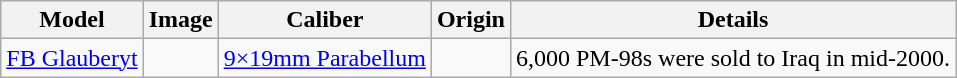<table class="wikitable">
<tr>
<th>Model</th>
<th>Image</th>
<th>Caliber</th>
<th>Origin</th>
<th>Details</th>
</tr>
<tr>
<td><a href='#'>FB Glauberyt</a></td>
<td></td>
<td><a href='#'>9×19mm Parabellum</a></td>
<td></td>
<td>6,000 PM-98s were sold to Iraq in mid-2000.</td>
</tr>
</table>
